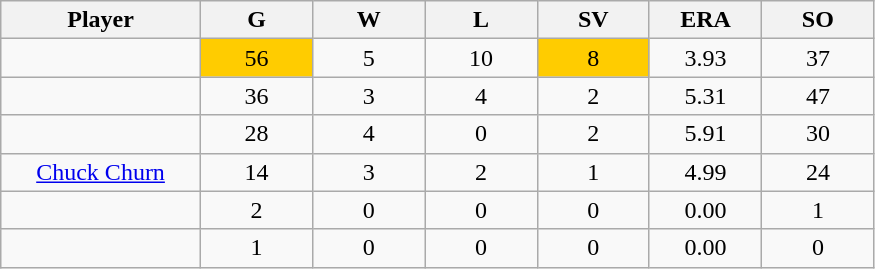<table class="wikitable sortable">
<tr>
<th bgcolor="#DDDDFF" width="16%">Player</th>
<th bgcolor="#DDDDFF" width="9%">G</th>
<th bgcolor="#DDDDFF" width="9%">W</th>
<th bgcolor="#DDDDFF" width="9%">L</th>
<th bgcolor="#DDDDFF" width="9%">SV</th>
<th bgcolor="#DDDDFF" width="9%">ERA</th>
<th bgcolor="#DDDDFF" width="9%">SO</th>
</tr>
<tr align="center">
<td></td>
<td bgcolor=#ffcc00>56</td>
<td>5</td>
<td>10</td>
<td bgcolor=#ffcc00>8</td>
<td>3.93</td>
<td>37</td>
</tr>
<tr align="center">
<td></td>
<td>36</td>
<td>3</td>
<td>4</td>
<td>2</td>
<td>5.31</td>
<td>47</td>
</tr>
<tr align="center">
<td></td>
<td>28</td>
<td>4</td>
<td>0</td>
<td>2</td>
<td>5.91</td>
<td>30</td>
</tr>
<tr align="center">
<td><a href='#'>Chuck Churn</a></td>
<td>14</td>
<td>3</td>
<td>2</td>
<td>1</td>
<td>4.99</td>
<td>24</td>
</tr>
<tr align=center>
<td></td>
<td>2</td>
<td>0</td>
<td>0</td>
<td>0</td>
<td>0.00</td>
<td>1</td>
</tr>
<tr align="center">
<td></td>
<td>1</td>
<td>0</td>
<td>0</td>
<td>0</td>
<td>0.00</td>
<td>0</td>
</tr>
</table>
